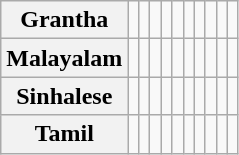<table class="wikitable plain-row-headers">
<tr class="letters-teal">
<th scope="row">Grantha</th>
<td></td>
<td></td>
<td></td>
<td></td>
<td></td>
<td></td>
<td></td>
<td></td>
<td></td>
<td></td>
</tr>
<tr class="letters-green">
<th scope="row">Malayalam</th>
<td></td>
<td></td>
<td></td>
<td></td>
<td></td>
<td></td>
<td></td>
<td></td>
<td></td>
<td></td>
</tr>
<tr class="letters-orange">
<th scope="row">Sinhalese</th>
<td></td>
<td></td>
<td></td>
<td></td>
<td></td>
<td></td>
<td></td>
<td></td>
<td></td>
<td></td>
</tr>
<tr>
<th scope="row">Tamil</th>
<td></td>
<td></td>
<td></td>
<td></td>
<td></td>
<td></td>
<td></td>
<td></td>
<td></td>
<td></td>
</tr>
</table>
